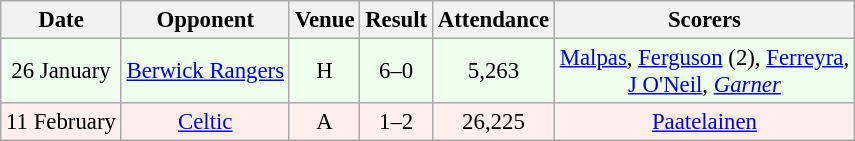<table class="wikitable sortable" style="font-size:95%; text-align:center">
<tr>
<th>Date</th>
<th>Opponent</th>
<th>Venue</th>
<th>Result</th>
<th>Attendance</th>
<th>Scorers</th>
</tr>
<tr style="background:#efe;">
<td>26 January</td>
<td><a href='#'>Berwick Rangers</a></td>
<td>H</td>
<td>6–0</td>
<td>5,263</td>
<td><a href='#'>Malpas</a>, <a href='#'>Ferguson</a> (2), <a href='#'>Ferreyra</a>,<br><a href='#'>J O'Neil</a>, <em><a href='#'>Garner</a></em></td>
</tr>
<tr style="background:#fee;">
<td>11 February</td>
<td><a href='#'>Celtic</a></td>
<td>A</td>
<td>1–2</td>
<td>26,225</td>
<td><a href='#'>Paatelainen</a></td>
</tr>
</table>
